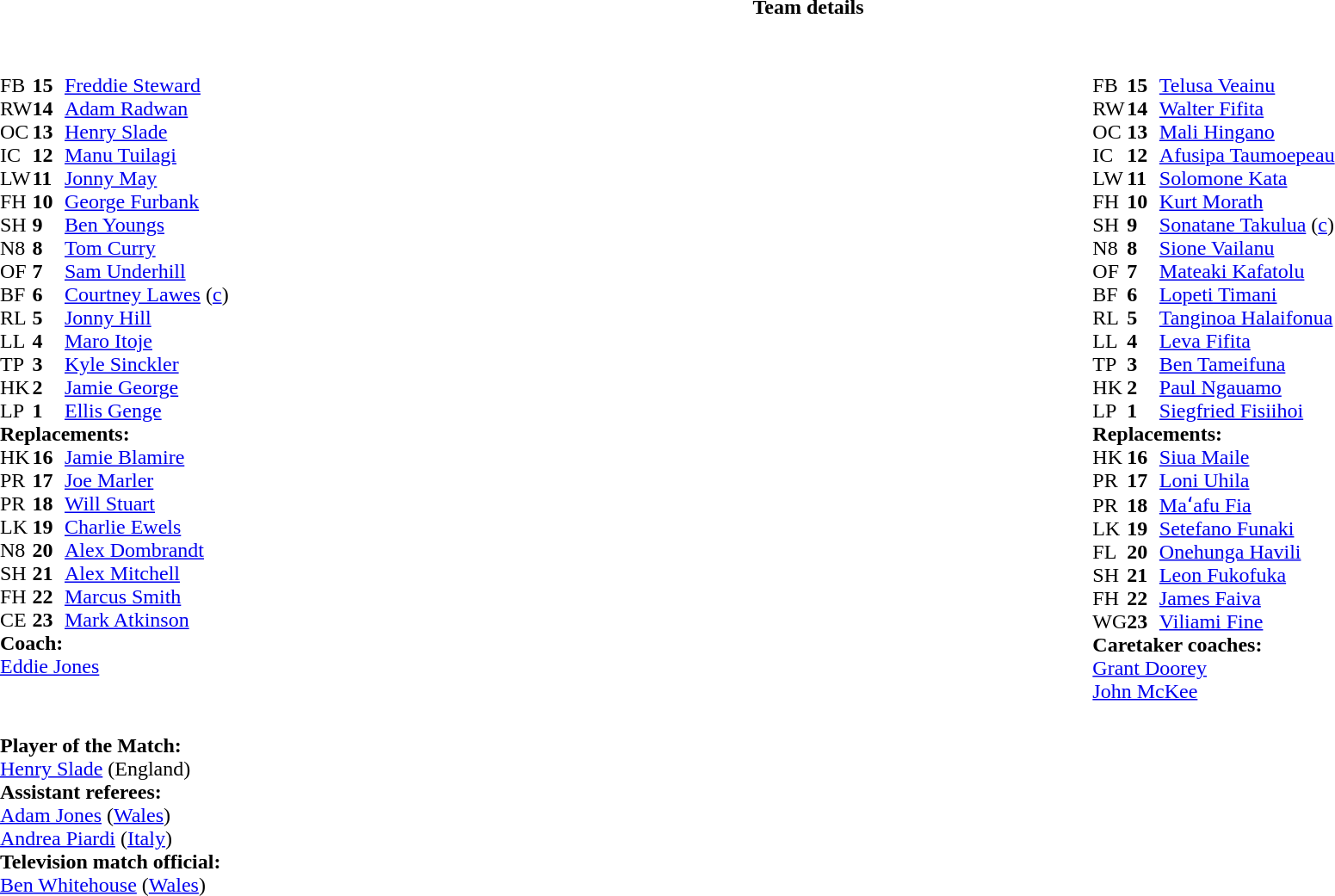<table class="collapsible collapsed" border="0" style="width:100%;">
<tr>
<th>Team details</th>
</tr>
<tr>
<td><br><table style="width:100%">
<tr>
<td style="vertical-align:top;width:50%"><br><table cellspacing="0" cellpadding="0">
<tr>
<th width="25"></th>
<th width="25"></th>
</tr>
<tr>
<td>FB</td>
<td><strong>15</strong></td>
<td><a href='#'>Freddie Steward</a></td>
</tr>
<tr>
<td>RW</td>
<td><strong>14</strong></td>
<td><a href='#'>Adam Radwan</a></td>
</tr>
<tr>
<td>OC</td>
<td><strong>13</strong></td>
<td><a href='#'>Henry Slade</a></td>
</tr>
<tr>
<td>IC</td>
<td><strong>12</strong></td>
<td><a href='#'>Manu Tuilagi</a></td>
<td></td>
<td></td>
</tr>
<tr>
<td>LW</td>
<td><strong>11</strong></td>
<td><a href='#'>Jonny May</a></td>
</tr>
<tr>
<td>FH</td>
<td><strong>10</strong></td>
<td><a href='#'>George Furbank</a></td>
<td></td>
<td></td>
</tr>
<tr>
<td>SH</td>
<td><strong>9</strong></td>
<td><a href='#'>Ben Youngs</a></td>
<td></td>
<td></td>
</tr>
<tr>
<td>N8</td>
<td><strong>8</strong></td>
<td><a href='#'>Tom Curry</a></td>
</tr>
<tr>
<td>OF</td>
<td><strong>7</strong></td>
<td><a href='#'>Sam Underhill</a></td>
<td></td>
<td></td>
</tr>
<tr>
<td>BF</td>
<td><strong>6</strong></td>
<td><a href='#'>Courtney Lawes</a> (<a href='#'>c</a>)</td>
<td></td>
<td></td>
</tr>
<tr>
<td>RL</td>
<td><strong>5</strong></td>
<td><a href='#'>Jonny Hill</a></td>
</tr>
<tr>
<td>LL</td>
<td><strong>4</strong></td>
<td><a href='#'>Maro Itoje</a></td>
</tr>
<tr>
<td>TP</td>
<td><strong>3</strong></td>
<td><a href='#'>Kyle Sinckler</a></td>
<td></td>
<td></td>
</tr>
<tr>
<td>HK</td>
<td><strong>2</strong></td>
<td><a href='#'>Jamie George</a></td>
<td></td>
<td></td>
</tr>
<tr>
<td>LP</td>
<td><strong>1</strong></td>
<td><a href='#'>Ellis Genge</a></td>
<td></td>
<td></td>
</tr>
<tr>
<td colspan="4"><strong>Replacements:</strong></td>
</tr>
<tr>
<td>HK</td>
<td><strong>16</strong></td>
<td><a href='#'>Jamie Blamire</a></td>
<td></td>
<td></td>
</tr>
<tr>
<td>PR</td>
<td><strong>17</strong></td>
<td><a href='#'>Joe Marler</a></td>
<td></td>
<td></td>
</tr>
<tr>
<td>PR</td>
<td><strong>18</strong></td>
<td><a href='#'>Will Stuart</a></td>
<td></td>
<td></td>
</tr>
<tr>
<td>LK</td>
<td><strong>19</strong></td>
<td><a href='#'>Charlie Ewels</a></td>
<td></td>
<td></td>
</tr>
<tr>
<td>N8</td>
<td><strong>20</strong></td>
<td><a href='#'>Alex Dombrandt</a></td>
<td></td>
<td></td>
</tr>
<tr>
<td>SH</td>
<td><strong>21</strong></td>
<td><a href='#'>Alex Mitchell</a></td>
<td></td>
<td></td>
</tr>
<tr>
<td>FH</td>
<td><strong>22</strong></td>
<td><a href='#'>Marcus Smith</a></td>
<td></td>
<td></td>
</tr>
<tr>
<td>CE</td>
<td><strong>23</strong></td>
<td><a href='#'>Mark Atkinson</a></td>
<td></td>
<td></td>
</tr>
<tr>
<td colspan="4"><strong>Coach:</strong></td>
</tr>
<tr>
<td colspan="4"> <a href='#'>Eddie Jones</a></td>
</tr>
</table>
</td>
<td style="vertical-align:top;width:50%"><br><table cellspacing="0" cellpadding="0" style="margin:auto">
<tr>
<th width="25"></th>
<th width="25"></th>
</tr>
<tr>
<td>FB</td>
<td><strong>15</strong></td>
<td><a href='#'>Telusa Veainu</a></td>
</tr>
<tr>
<td>RW</td>
<td><strong>14</strong></td>
<td><a href='#'>Walter Fifita</a></td>
<td></td>
<td></td>
</tr>
<tr>
<td>OC</td>
<td><strong>13</strong></td>
<td><a href='#'>Mali Hingano</a></td>
</tr>
<tr>
<td>IC</td>
<td><strong>12</strong></td>
<td><a href='#'>Afusipa Taumoepeau</a></td>
</tr>
<tr>
<td>LW</td>
<td><strong>11</strong></td>
<td><a href='#'>Solomone Kata</a></td>
<td></td>
</tr>
<tr>
<td>FH</td>
<td><strong>10</strong></td>
<td><a href='#'>Kurt Morath</a></td>
<td></td>
<td></td>
</tr>
<tr>
<td>SH</td>
<td><strong>9</strong></td>
<td><a href='#'>Sonatane Takulua</a> (<a href='#'>c</a>)</td>
<td></td>
<td></td>
</tr>
<tr>
<td>N8</td>
<td><strong>8</strong></td>
<td><a href='#'>Sione Vailanu</a></td>
</tr>
<tr>
<td>OF</td>
<td><strong>7</strong></td>
<td><a href='#'>Mateaki Kafatolu</a></td>
<td></td>
<td></td>
</tr>
<tr>
<td>BF</td>
<td><strong>6</strong></td>
<td><a href='#'>Lopeti Timani</a></td>
<td></td>
<td></td>
</tr>
<tr>
<td>RL</td>
<td><strong>5</strong></td>
<td><a href='#'>Tanginoa Halaifonua</a></td>
</tr>
<tr>
<td>LL</td>
<td><strong>4</strong></td>
<td><a href='#'>Leva Fifita</a></td>
</tr>
<tr>
<td>TP</td>
<td><strong>3</strong></td>
<td><a href='#'>Ben Tameifuna</a></td>
<td></td>
<td></td>
</tr>
<tr>
<td>HK</td>
<td><strong>2</strong></td>
<td><a href='#'>Paul Ngauamo</a></td>
<td></td>
<td></td>
</tr>
<tr>
<td>LP</td>
<td><strong>1</strong></td>
<td><a href='#'>Siegfried Fisiihoi</a></td>
<td></td>
<td></td>
</tr>
<tr>
<td colspan="3"><strong>Replacements:</strong></td>
</tr>
<tr>
<td>HK</td>
<td><strong>16</strong></td>
<td><a href='#'>Siua Maile</a></td>
<td></td>
<td></td>
</tr>
<tr>
<td>PR</td>
<td><strong>17</strong></td>
<td><a href='#'>Loni Uhila</a></td>
<td></td>
<td></td>
</tr>
<tr>
<td>PR</td>
<td><strong>18</strong></td>
<td><a href='#'>Maʻafu Fia</a></td>
<td></td>
<td></td>
</tr>
<tr>
<td>LK</td>
<td><strong>19</strong></td>
<td><a href='#'>Setefano Funaki</a></td>
<td></td>
<td></td>
</tr>
<tr>
<td>FL</td>
<td><strong>20</strong></td>
<td><a href='#'>Onehunga Havili</a></td>
<td></td>
<td></td>
</tr>
<tr>
<td>SH</td>
<td><strong>21</strong></td>
<td><a href='#'>Leon Fukofuka</a></td>
<td></td>
<td></td>
</tr>
<tr>
<td>FH</td>
<td><strong>22</strong></td>
<td><a href='#'>James Faiva</a></td>
<td></td>
<td></td>
</tr>
<tr>
<td>WG</td>
<td><strong>23</strong></td>
<td><a href='#'>Viliami Fine</a></td>
<td></td>
<td></td>
</tr>
<tr>
<td colspan="3"><strong>Caretaker coaches:</strong></td>
</tr>
<tr>
<td colspan="3"> <a href='#'>Grant Doorey</a><br> <a href='#'>John McKee</a></td>
</tr>
</table>
</td>
</tr>
</table>
<table style="width:100%">
<tr>
<td><br><strong>Player of the Match:</strong>
<br><a href='#'>Henry Slade</a> (England)<br><strong>Assistant referees:</strong>
<br><a href='#'>Adam Jones</a> (<a href='#'>Wales</a>)
<br><a href='#'>Andrea Piardi</a> (<a href='#'>Italy</a>)
<br><strong>Television match official:</strong>
<br><a href='#'>Ben Whitehouse</a> (<a href='#'>Wales</a>)</td>
</tr>
</table>
</td>
</tr>
</table>
